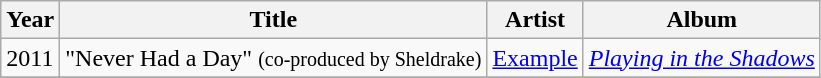<table class="wikitable">
<tr>
<th rowspan="1">Year</th>
<th rowspan="1">Title</th>
<th rowspan="1">Artist</th>
<th rowspan="1">Album</th>
</tr>
<tr>
<td>2011</td>
<td>"Never Had a Day" <small>(co-produced by Sheldrake)</small></td>
<td><a href='#'>Example</a></td>
<td><em><a href='#'>Playing in the Shadows</a></em></td>
</tr>
<tr>
</tr>
</table>
